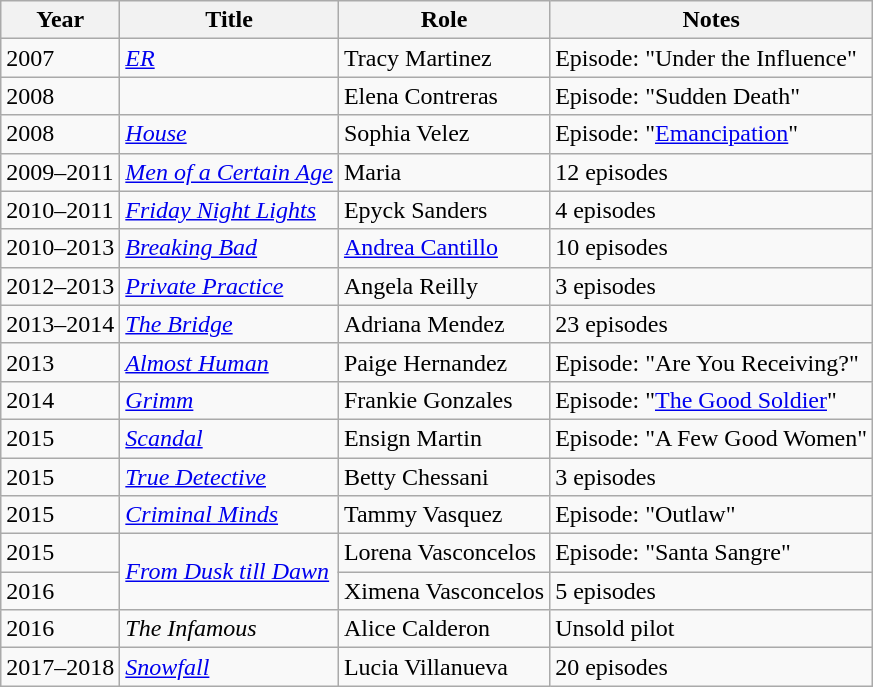<table class="wikitable sortable">
<tr>
<th>Year</th>
<th>Title</th>
<th>Role</th>
<th>Notes</th>
</tr>
<tr>
<td>2007</td>
<td><em><a href='#'>ER</a></em></td>
<td>Tracy Martinez</td>
<td>Episode: "Under the Influence"</td>
</tr>
<tr>
<td>2008</td>
<td><em></em></td>
<td>Elena Contreras</td>
<td>Episode: "Sudden Death"</td>
</tr>
<tr>
<td>2008</td>
<td><em><a href='#'>House</a></em></td>
<td>Sophia Velez</td>
<td>Episode: "<a href='#'>Emancipation</a>"</td>
</tr>
<tr>
<td>2009–2011</td>
<td><em><a href='#'>Men of a Certain Age</a></em></td>
<td>Maria</td>
<td>12 episodes</td>
</tr>
<tr>
<td>2010–2011</td>
<td><em><a href='#'>Friday Night Lights</a></em></td>
<td>Epyck Sanders</td>
<td>4 episodes</td>
</tr>
<tr>
<td>2010–2013</td>
<td><em><a href='#'>Breaking Bad</a></em></td>
<td><a href='#'>Andrea Cantillo</a></td>
<td>10 episodes</td>
</tr>
<tr>
<td>2012–2013</td>
<td><em><a href='#'>Private Practice</a></em></td>
<td>Angela Reilly</td>
<td>3 episodes</td>
</tr>
<tr>
<td>2013–2014</td>
<td><em><a href='#'>The Bridge</a></em></td>
<td>Adriana Mendez</td>
<td>23 episodes</td>
</tr>
<tr>
<td>2013</td>
<td><em><a href='#'>Almost Human</a></em></td>
<td>Paige Hernandez</td>
<td>Episode: "Are You Receiving?"</td>
</tr>
<tr>
<td>2014</td>
<td><em><a href='#'>Grimm</a></em></td>
<td>Frankie Gonzales</td>
<td>Episode: "<a href='#'>The Good Soldier</a>"</td>
</tr>
<tr>
<td>2015</td>
<td><em><a href='#'>Scandal</a></em></td>
<td>Ensign Martin</td>
<td>Episode: "A Few Good Women"</td>
</tr>
<tr>
<td>2015</td>
<td><em><a href='#'>True Detective</a></em></td>
<td>Betty Chessani</td>
<td>3 episodes</td>
</tr>
<tr>
<td>2015</td>
<td><em><a href='#'>Criminal Minds</a></em></td>
<td>Tammy Vasquez</td>
<td>Episode: "Outlaw"</td>
</tr>
<tr>
<td>2015</td>
<td rowspan=2><em><a href='#'>From Dusk till Dawn</a></em></td>
<td>Lorena Vasconcelos</td>
<td>Episode: "Santa Sangre"</td>
</tr>
<tr>
<td>2016</td>
<td>Ximena Vasconcelos</td>
<td>5 episodes</td>
</tr>
<tr>
<td>2016</td>
<td><em>The Infamous</em></td>
<td>Alice Calderon</td>
<td>Unsold pilot</td>
</tr>
<tr>
<td>2017–2018</td>
<td><em><a href='#'>Snowfall</a></em></td>
<td>Lucia Villanueva</td>
<td>20 episodes</td>
</tr>
</table>
